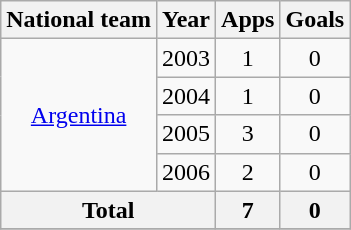<table class="wikitable" style="text-align:center">
<tr>
<th>National team</th>
<th>Year</th>
<th>Apps</th>
<th>Goals</th>
</tr>
<tr>
<td rowspan="4"><a href='#'>Argentina</a></td>
<td>2003</td>
<td>1</td>
<td>0</td>
</tr>
<tr>
<td>2004</td>
<td>1</td>
<td>0</td>
</tr>
<tr>
<td>2005</td>
<td>3</td>
<td>0</td>
</tr>
<tr>
<td>2006</td>
<td>2</td>
<td>0</td>
</tr>
<tr>
<th colspan="2">Total</th>
<th>7</th>
<th>0</th>
</tr>
<tr>
</tr>
</table>
